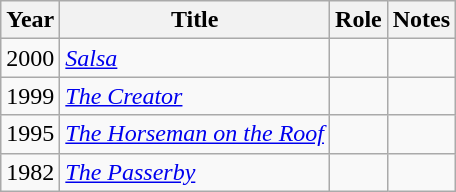<table class="wikitable sortable">
<tr>
<th>Year</th>
<th>Title</th>
<th>Role</th>
<th class="unsortable">Notes</th>
</tr>
<tr>
<td>2000</td>
<td><em><a href='#'>Salsa</a></em></td>
<td></td>
<td></td>
</tr>
<tr>
<td>1999</td>
<td><em><a href='#'>The Creator</a></em></td>
<td></td>
<td></td>
</tr>
<tr>
<td>1995</td>
<td><em><a href='#'>The Horseman on the Roof</a></em></td>
<td></td>
<td></td>
</tr>
<tr>
<td>1982</td>
<td><em><a href='#'>The Passerby</a></em></td>
<td></td>
<td></td>
</tr>
</table>
